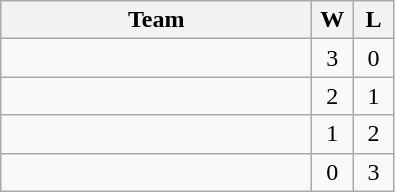<table class="wikitable" style="text-align:center">
<tr>
<th width=200>Team</th>
<th width=20>W</th>
<th width=20>L</th>
</tr>
<tr>
<td style="text-align:left;"></td>
<td>3</td>
<td>0</td>
</tr>
<tr>
<td style="text-align:left;"></td>
<td>2</td>
<td>1</td>
</tr>
<tr>
<td style="text-align:left;"></td>
<td>1</td>
<td>2</td>
</tr>
<tr>
<td style="text-align:left;"></td>
<td>0</td>
<td>3</td>
</tr>
</table>
